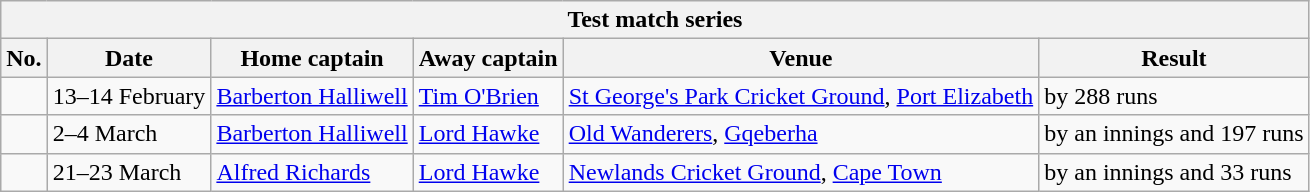<table class="wikitable">
<tr>
<th colspan="9">Test match series</th>
</tr>
<tr>
<th>No.</th>
<th>Date</th>
<th>Home captain</th>
<th>Away captain</th>
<th>Venue</th>
<th>Result</th>
</tr>
<tr>
<td></td>
<td>13–14 February</td>
<td><a href='#'>Barberton Halliwell</a></td>
<td><a href='#'>Tim O'Brien</a></td>
<td><a href='#'>St George's Park Cricket Ground</a>, <a href='#'>Port Elizabeth</a></td>
<td> by 288 runs</td>
</tr>
<tr>
<td></td>
<td>2–4 March</td>
<td><a href='#'>Barberton Halliwell</a></td>
<td><a href='#'>Lord Hawke</a></td>
<td><a href='#'>Old Wanderers</a>, <a href='#'>Gqeberha</a></td>
<td> by an innings and 197 runs</td>
</tr>
<tr>
<td></td>
<td>21–23 March</td>
<td><a href='#'>Alfred Richards</a></td>
<td><a href='#'>Lord Hawke</a></td>
<td><a href='#'>Newlands Cricket Ground</a>, <a href='#'>Cape Town</a></td>
<td> by an innings and 33 runs</td>
</tr>
</table>
